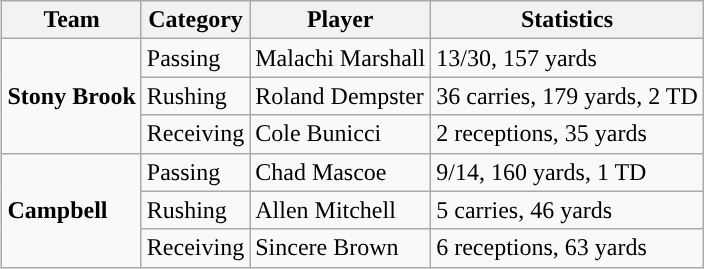<table class="wikitable" style="float: right;">
<tr>
<th>Team</th>
<th>Category</th>
<th>Player</th>
<th>Statistics</th>
</tr>
<tr>
<td rowspan=3><strong>Stony Brook</strong></td>
<td>Passing</td>
<td>Malachi Marshall</td>
<td>13/30, 157 yards</td>
</tr>
<tr>
<td>Rushing</td>
<td>Roland Dempster</td>
<td>36 carries, 179 yards, 2 TD</td>
</tr>
<tr>
<td>Receiving</td>
<td>Cole Bunicci</td>
<td>2 receptions, 35 yards</td>
</tr>
<tr>
<td rowspan=3><strong>Campbell</strong></td>
<td>Passing</td>
<td>Chad Mascoe</td>
<td>9/14, 160 yards, 1 TD</td>
</tr>
<tr>
<td>Rushing</td>
<td>Allen Mitchell</td>
<td>5 carries, 46 yards</td>
</tr>
<tr>
<td>Receiving</td>
<td>Sincere Brown</td>
<td>6 receptions, 63 yards</td>
</tr>
</table>
